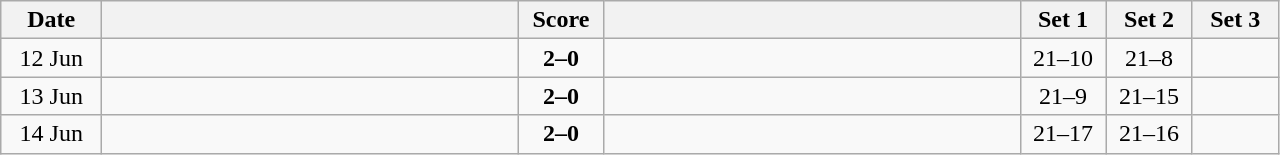<table class="wikitable" style="text-align: center;">
<tr>
<th width="60">Date</th>
<th align="right" width="270"></th>
<th width="50">Score</th>
<th align="left" width="270"></th>
<th width="50">Set 1</th>
<th width="50">Set 2</th>
<th width="50">Set 3</th>
</tr>
<tr>
<td>12 Jun</td>
<td align=left><strong></strong></td>
<td align=center><strong>2–0</strong></td>
<td align=left></td>
<td>21–10</td>
<td>21–8</td>
<td></td>
</tr>
<tr>
<td>13 Jun</td>
<td align=left><strong></strong></td>
<td align=center><strong>2–0</strong></td>
<td align=left></td>
<td>21–9</td>
<td>21–15</td>
<td></td>
</tr>
<tr>
<td>14 Jun</td>
<td align=left><strong></strong></td>
<td align=center><strong>2–0</strong></td>
<td align=left></td>
<td>21–17</td>
<td>21–16</td>
<td></td>
</tr>
</table>
